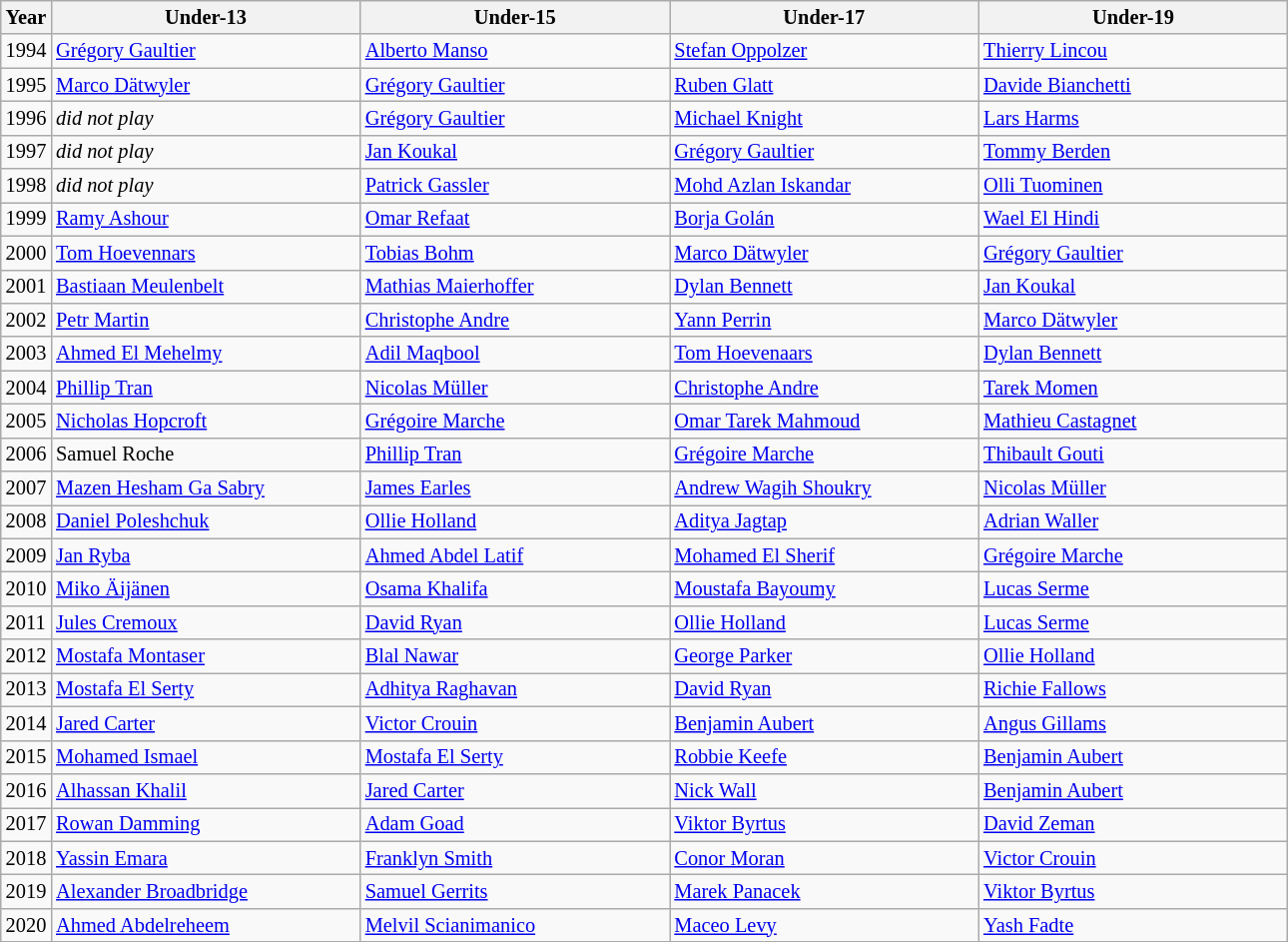<table class="wikitable sortable" style="font-size: 85%">
<tr>
<th>Year</th>
<th width=200>Under-13</th>
<th width=200>Under-15</th>
<th width=200>Under-17</th>
<th width=200>Under-19</th>
</tr>
<tr>
<td>1994</td>
<td> <a href='#'>Grégory Gaultier</a></td>
<td> <a href='#'>Alberto Manso</a></td>
<td> <a href='#'>Stefan Oppolzer</a></td>
<td> <a href='#'>Thierry Lincou</a></td>
</tr>
<tr>
<td>1995</td>
<td> <a href='#'>Marco Dätwyler</a></td>
<td> <a href='#'>Grégory Gaultier</a></td>
<td> <a href='#'>Ruben Glatt</a></td>
<td> <a href='#'>Davide Bianchetti</a></td>
</tr>
<tr>
<td>1996</td>
<td><em>did not play</em></td>
<td> <a href='#'>Grégory Gaultier</a></td>
<td> <a href='#'>Michael Knight</a></td>
<td> <a href='#'>Lars Harms</a></td>
</tr>
<tr>
<td>1997</td>
<td><em>did not play</em></td>
<td> <a href='#'>Jan Koukal</a></td>
<td> <a href='#'>Grégory Gaultier</a></td>
<td> <a href='#'>Tommy Berden</a></td>
</tr>
<tr>
<td>1998</td>
<td><em>did not play</em></td>
<td> <a href='#'>Patrick Gassler</a></td>
<td> <a href='#'>Mohd Azlan Iskandar</a></td>
<td> <a href='#'>Olli Tuominen</a></td>
</tr>
<tr>
<td>1999</td>
<td> <a href='#'>Ramy Ashour</a></td>
<td> <a href='#'>Omar Refaat</a></td>
<td> <a href='#'>Borja Golán</a></td>
<td> <a href='#'>Wael El Hindi</a></td>
</tr>
<tr>
<td>2000</td>
<td> <a href='#'>Tom Hoevennars</a></td>
<td> <a href='#'>Tobias Bohm</a></td>
<td> <a href='#'>Marco Dätwyler</a></td>
<td> <a href='#'>Grégory Gaultier</a></td>
</tr>
<tr>
<td>2001</td>
<td> <a href='#'>Bastiaan Meulenbelt</a></td>
<td> <a href='#'>Mathias Maierhoffer</a></td>
<td> <a href='#'>Dylan Bennett</a></td>
<td> <a href='#'>Jan Koukal</a></td>
</tr>
<tr>
<td>2002</td>
<td> <a href='#'>Petr Martin</a></td>
<td> <a href='#'>Christophe Andre</a></td>
<td> <a href='#'>Yann Perrin</a></td>
<td> <a href='#'>Marco Dätwyler</a></td>
</tr>
<tr>
<td>2003</td>
<td> <a href='#'>Ahmed El Mehelmy</a></td>
<td> <a href='#'>Adil Maqbool</a></td>
<td> <a href='#'>Tom Hoevenaars</a></td>
<td> <a href='#'>Dylan Bennett</a></td>
</tr>
<tr>
<td>2004</td>
<td> <a href='#'>Phillip Tran</a></td>
<td> <a href='#'>Nicolas Müller</a></td>
<td> <a href='#'>Christophe Andre</a></td>
<td> <a href='#'>Tarek Momen</a></td>
</tr>
<tr>
<td>2005</td>
<td> <a href='#'>Nicholas Hopcroft</a></td>
<td> <a href='#'>Grégoire Marche</a></td>
<td> <a href='#'>Omar Tarek Mahmoud</a></td>
<td> <a href='#'>Mathieu Castagnet</a></td>
</tr>
<tr>
<td>2006</td>
<td> Samuel Roche</td>
<td> <a href='#'>Phillip Tran</a></td>
<td> <a href='#'>Grégoire Marche</a></td>
<td> <a href='#'>Thibault Gouti</a></td>
</tr>
<tr>
<td>2007</td>
<td> <a href='#'>Mazen Hesham Ga Sabry</a></td>
<td> <a href='#'>James Earles</a></td>
<td> <a href='#'>Andrew Wagih Shoukry</a></td>
<td> <a href='#'>Nicolas Müller</a></td>
</tr>
<tr>
<td>2008</td>
<td> <a href='#'>Daniel Poleshchuk</a></td>
<td> <a href='#'>Ollie Holland</a></td>
<td> <a href='#'>Aditya Jagtap</a></td>
<td> <a href='#'>Adrian Waller</a></td>
</tr>
<tr>
<td>2009</td>
<td> <a href='#'>Jan Ryba</a></td>
<td> <a href='#'>Ahmed Abdel Latif</a></td>
<td> <a href='#'>Mohamed El Sherif</a></td>
<td> <a href='#'>Grégoire Marche</a></td>
</tr>
<tr>
<td>2010</td>
<td> <a href='#'>Miko Äijänen</a></td>
<td> <a href='#'>Osama Khalifa</a></td>
<td> <a href='#'>Moustafa Bayoumy</a></td>
<td> <a href='#'>Lucas Serme</a></td>
</tr>
<tr>
<td>2011</td>
<td> <a href='#'>Jules Cremoux</a></td>
<td> <a href='#'>David Ryan</a></td>
<td> <a href='#'>Ollie Holland</a></td>
<td> <a href='#'>Lucas Serme</a></td>
</tr>
<tr>
<td>2012</td>
<td> <a href='#'>Mostafa Montaser</a></td>
<td> <a href='#'>Blal Nawar</a></td>
<td> <a href='#'>George Parker</a></td>
<td> <a href='#'>Ollie Holland</a></td>
</tr>
<tr>
<td>2013</td>
<td> <a href='#'>Mostafa El Serty</a></td>
<td> <a href='#'>Adhitya Raghavan</a></td>
<td> <a href='#'>David Ryan</a></td>
<td> <a href='#'>Richie Fallows</a></td>
</tr>
<tr>
<td>2014</td>
<td> <a href='#'>Jared Carter</a></td>
<td> <a href='#'>Victor Crouin</a></td>
<td> <a href='#'>Benjamin Aubert</a></td>
<td> <a href='#'>Angus Gillams</a></td>
</tr>
<tr>
<td>2015</td>
<td> <a href='#'>Mohamed Ismael</a></td>
<td> <a href='#'>Mostafa El Serty</a></td>
<td> <a href='#'>Robbie Keefe</a></td>
<td> <a href='#'>Benjamin Aubert</a></td>
</tr>
<tr>
<td>2016</td>
<td> <a href='#'>Alhassan Khalil</a></td>
<td> <a href='#'>Jared Carter</a></td>
<td> <a href='#'>Nick Wall</a></td>
<td> <a href='#'>Benjamin Aubert</a></td>
</tr>
<tr>
<td>2017</td>
<td> <a href='#'>Rowan Damming</a></td>
<td> <a href='#'>Adam Goad</a></td>
<td> <a href='#'>Viktor Byrtus</a></td>
<td> <a href='#'>David Zeman</a></td>
</tr>
<tr>
<td>2018</td>
<td> <a href='#'>Yassin Emara</a></td>
<td> <a href='#'>Franklyn Smith</a></td>
<td> <a href='#'>Conor Moran</a></td>
<td> <a href='#'>Victor Crouin</a></td>
</tr>
<tr>
<td>2019</td>
<td> <a href='#'>Alexander Broadbridge</a></td>
<td> <a href='#'>Samuel Gerrits</a></td>
<td> <a href='#'>Marek Panacek</a></td>
<td> <a href='#'>Viktor Byrtus</a></td>
</tr>
<tr>
<td>2020</td>
<td> <a href='#'>Ahmed Abdelreheem</a></td>
<td> <a href='#'>Melvil Scianimanico</a></td>
<td> <a href='#'>Maceo Levy</a></td>
<td> <a href='#'>Yash Fadte</a></td>
</tr>
<tr>
</tr>
</table>
